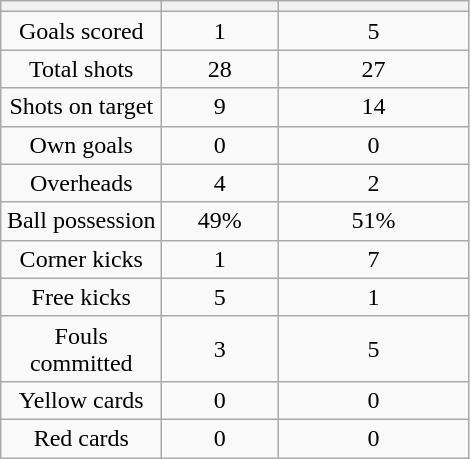<table class="wikitable" style="text-align: center">
<tr>
<th width=100></th>
<th width=70></th>
<th width=120></th>
</tr>
<tr>
<td>Goals scored </td>
<td>1</td>
<td>5</td>
</tr>
<tr>
<td>Total shots</td>
<td>28</td>
<td>27</td>
</tr>
<tr>
<td>Shots on target</td>
<td>9</td>
<td>14</td>
</tr>
<tr>
<td>Own goals</td>
<td>0</td>
<td>0</td>
</tr>
<tr>
<td>Overheads</td>
<td>4</td>
<td>2</td>
</tr>
<tr>
<td>Ball possession</td>
<td>49%</td>
<td>51%</td>
</tr>
<tr>
<td>Corner kicks</td>
<td>1</td>
<td>7</td>
</tr>
<tr>
<td>Free kicks</td>
<td>5</td>
<td>1</td>
</tr>
<tr>
<td>Fouls committed</td>
<td>3</td>
<td>5</td>
</tr>
<tr>
<td>Yellow cards </td>
<td>0</td>
<td>0</td>
</tr>
<tr>
<td>Red cards </td>
<td>0</td>
<td>0</td>
</tr>
</table>
